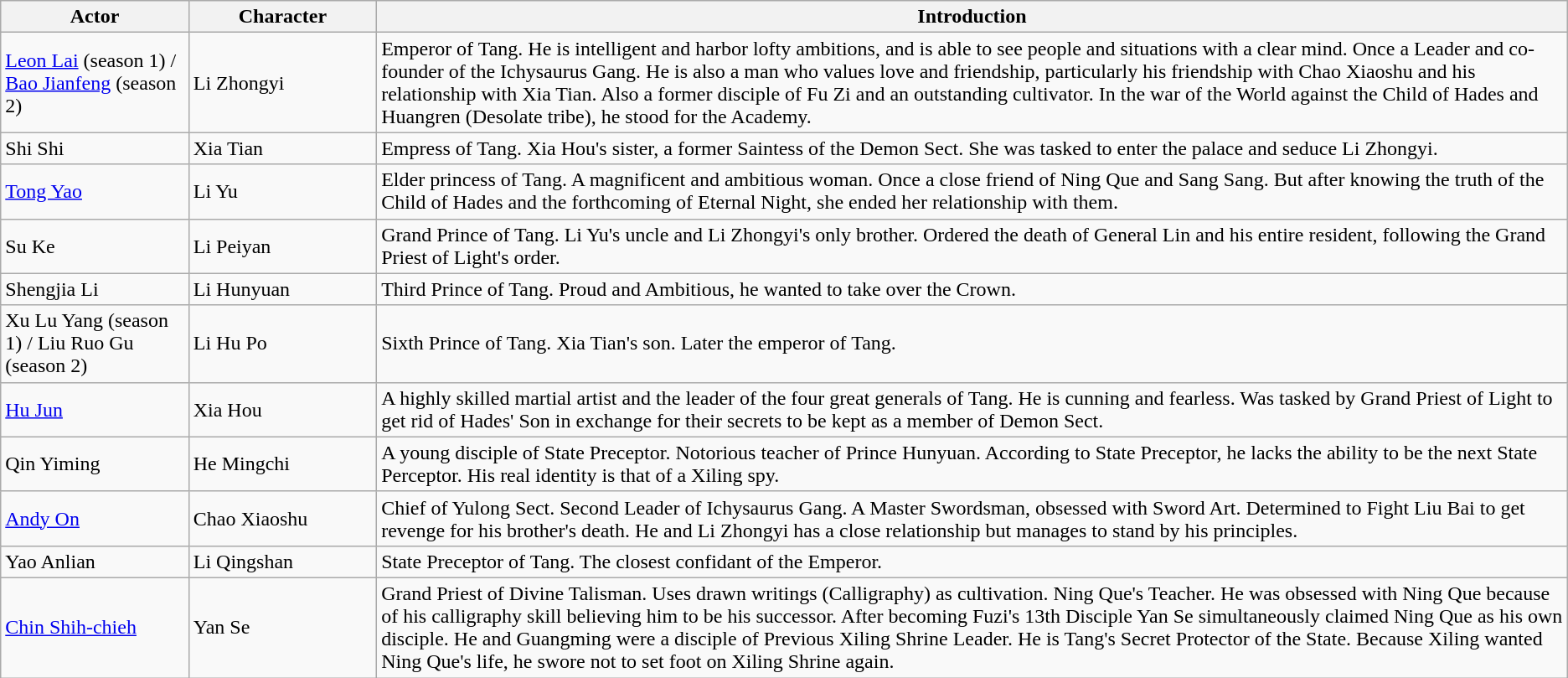<table class="wikitable">
<tr>
<th style="width:12%">Actor</th>
<th style="width:12%">Character</th>
<th>Introduction</th>
</tr>
<tr>
<td><a href='#'>Leon Lai</a> (season 1) / <a href='#'>Bao Jianfeng</a> (season 2)</td>
<td>Li Zhongyi</td>
<td>Emperor of Tang. He is intelligent and harbor lofty ambitions, and is able to see people and situations with a clear mind. Once a Leader and co-founder of the Ichysaurus Gang. He is also a man who values love and friendship, particularly his friendship with Chao Xiaoshu and his relationship with Xia Tian. Also a former disciple of Fu Zi and an outstanding cultivator. In the war of the World against the Child of Hades and Huangren (Desolate tribe), he stood for the Academy.</td>
</tr>
<tr>
<td>Shi Shi</td>
<td>Xia Tian</td>
<td>Empress of Tang. Xia Hou's sister, a former Saintess of the Demon Sect. She was tasked to enter the palace and seduce Li Zhongyi.</td>
</tr>
<tr>
<td><a href='#'>Tong Yao</a></td>
<td>Li Yu</td>
<td>Elder princess of Tang. A magnificent and ambitious woman. Once a close friend of Ning Que and Sang Sang. But after knowing the truth of the Child of Hades and the forthcoming of Eternal Night, she ended her relationship with them.</td>
</tr>
<tr>
<td>Su Ke</td>
<td>Li Peiyan</td>
<td>Grand Prince of Tang. Li Yu's uncle and Li Zhongyi's only brother. Ordered the death of General Lin and his entire resident, following the Grand Priest of Light's order.</td>
</tr>
<tr>
<td>Shengjia Li</td>
<td>Li Hunyuan</td>
<td>Third Prince of Tang. Proud and Ambitious, he wanted to take over the Crown.</td>
</tr>
<tr>
<td>Xu Lu Yang (season 1) / Liu Ruo Gu (season 2)</td>
<td>Li Hu Po</td>
<td>Sixth Prince of Tang. Xia Tian's son. Later the emperor of Tang.</td>
</tr>
<tr>
<td><a href='#'>Hu Jun</a></td>
<td>Xia Hou</td>
<td>A highly skilled martial artist and the leader of the four great generals of Tang. He is cunning and fearless. Was tasked by Grand Priest of Light to get rid of Hades' Son in exchange for their secrets to be kept as a member of Demon Sect.</td>
</tr>
<tr>
<td>Qin Yiming</td>
<td>He Mingchi</td>
<td>A young disciple of State Preceptor. Notorious teacher of Prince Hunyuan. According to State Preceptor, he lacks the ability to be the next State Perceptor. His real identity is that of a Xiling spy.</td>
</tr>
<tr>
<td><a href='#'>Andy On</a></td>
<td>Chao Xiaoshu</td>
<td>Chief of Yulong Sect. Second Leader of Ichysaurus Gang. A Master Swordsman, obsessed with Sword Art. Determined to Fight Liu Bai to get revenge for his brother's death. He and Li Zhongyi has a close relationship but manages to stand by his principles.</td>
</tr>
<tr>
<td>Yao Anlian</td>
<td>Li Qingshan</td>
<td>State Preceptor of Tang. The closest confidant of the Emperor.</td>
</tr>
<tr>
<td><a href='#'>Chin Shih-chieh</a></td>
<td>Yan Se</td>
<td>Grand Priest of Divine Talisman. Uses drawn writings (Calligraphy) as cultivation. Ning Que's Teacher. He was obsessed with Ning Que because of his calligraphy skill believing him to be his successor. After becoming Fuzi's 13th Disciple Yan Se simultaneously claimed Ning Que as his own disciple. He and Guangming were a disciple of Previous Xiling Shrine Leader. He is Tang's Secret Protector of the State. Because Xiling wanted Ning Que's life, he swore not to set foot on Xiling Shrine again.</td>
</tr>
</table>
